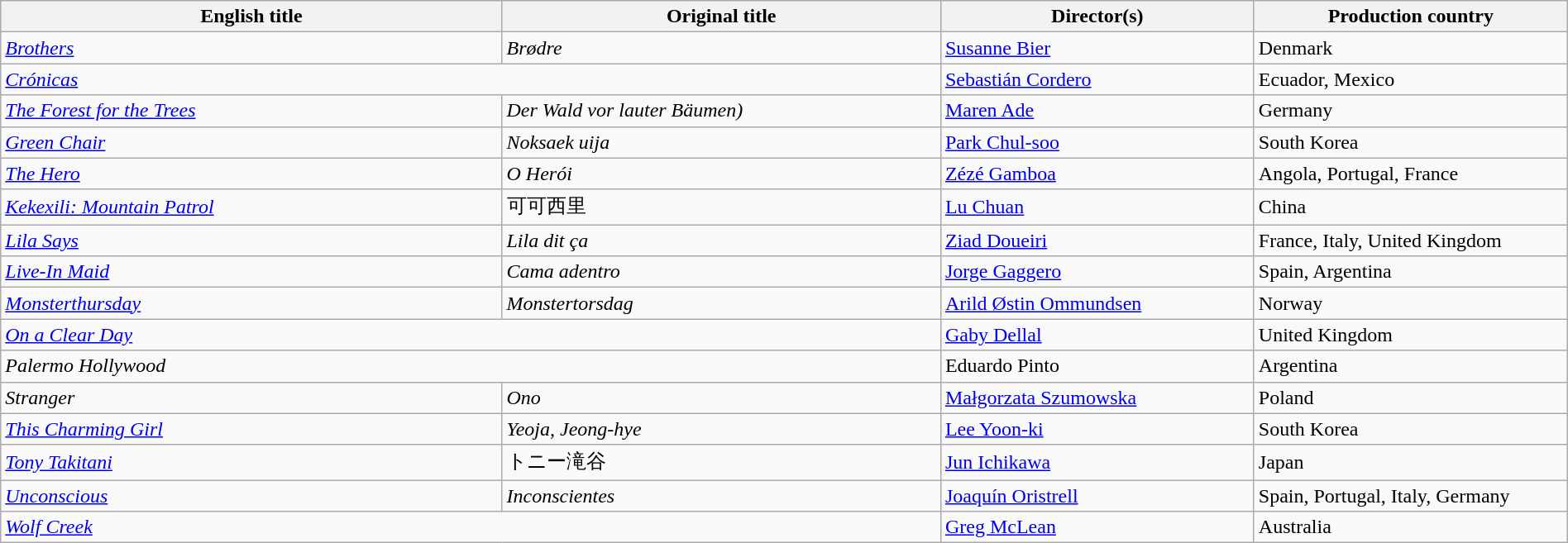<table class="wikitable" width=100%>
<tr>
<th scope="col" width="32%">English title</th>
<th scope="col" width="28%">Original title</th>
<th scope="col" width="20%">Director(s)</th>
<th scope="col" width="20%">Production country</th>
</tr>
<tr>
<td><em><a href='#'>Brothers</a></em></td>
<td><em>Brødre</em></td>
<td><a href='#'>Susanne Bier</a></td>
<td>Denmark</td>
</tr>
<tr>
<td colspan=2><em><a href='#'>Crónicas</a></em></td>
<td><a href='#'>Sebastián Cordero</a></td>
<td>Ecuador, Mexico</td>
</tr>
<tr>
<td><em><a href='#'>The Forest for the Trees</a></em></td>
<td><em>Der Wald vor lauter Bäumen)</em></td>
<td><a href='#'>Maren Ade</a></td>
<td>Germany</td>
</tr>
<tr>
<td><em><a href='#'>Green Chair</a></em></td>
<td><em>Noksaek uija</em></td>
<td><a href='#'>Park Chul-soo</a></td>
<td>South Korea</td>
</tr>
<tr>
<td><em><a href='#'>The Hero</a></em></td>
<td><em>O Herói</em></td>
<td><a href='#'>Zézé Gamboa</a></td>
<td>Angola, Portugal, France</td>
</tr>
<tr>
<td><em><a href='#'>Kekexili: Mountain Patrol</a></em></td>
<td>可可西里</td>
<td><a href='#'>Lu Chuan</a></td>
<td>China</td>
</tr>
<tr>
<td><em><a href='#'>Lila Says</a></em></td>
<td><em>Lila dit ça</em></td>
<td><a href='#'>Ziad Doueiri</a></td>
<td>France, Italy, United Kingdom</td>
</tr>
<tr>
<td><em><a href='#'>Live-In Maid</a></em></td>
<td><em>Cama adentro</em></td>
<td><a href='#'>Jorge Gaggero</a></td>
<td>Spain, Argentina</td>
</tr>
<tr>
<td><em><a href='#'>Monsterthursday</a></em></td>
<td><em>Monstertorsdag</em></td>
<td><a href='#'>Arild Østin Ommundsen</a></td>
<td>Norway</td>
</tr>
<tr>
<td colspan=2><em><a href='#'>On a Clear Day</a></em></td>
<td><a href='#'>Gaby Dellal</a></td>
<td>United Kingdom</td>
</tr>
<tr>
<td colspan=2><em>Palermo Hollywood</em></td>
<td>Eduardo Pinto</td>
<td>Argentina</td>
</tr>
<tr>
<td><em>Stranger</em></td>
<td><em>Ono</em></td>
<td><a href='#'>Małgorzata Szumowska</a></td>
<td>Poland</td>
</tr>
<tr>
<td><em><a href='#'>This Charming Girl</a></em></td>
<td><em>Yeoja, Jeong-hye</em></td>
<td><a href='#'>Lee Yoon-ki</a></td>
<td>South Korea</td>
</tr>
<tr>
<td><em><a href='#'>Tony Takitani</a></em></td>
<td>トニー滝谷</td>
<td><a href='#'>Jun Ichikawa</a></td>
<td>Japan</td>
</tr>
<tr>
<td><em><a href='#'>Unconscious</a></em></td>
<td><em>Inconscientes</em></td>
<td><a href='#'>Joaquín Oristrell</a></td>
<td>Spain, Portugal, Italy, Germany</td>
</tr>
<tr>
<td colspan=2><em><a href='#'>Wolf Creek</a></em></td>
<td><a href='#'>Greg McLean</a></td>
<td>Australia</td>
</tr>
</table>
